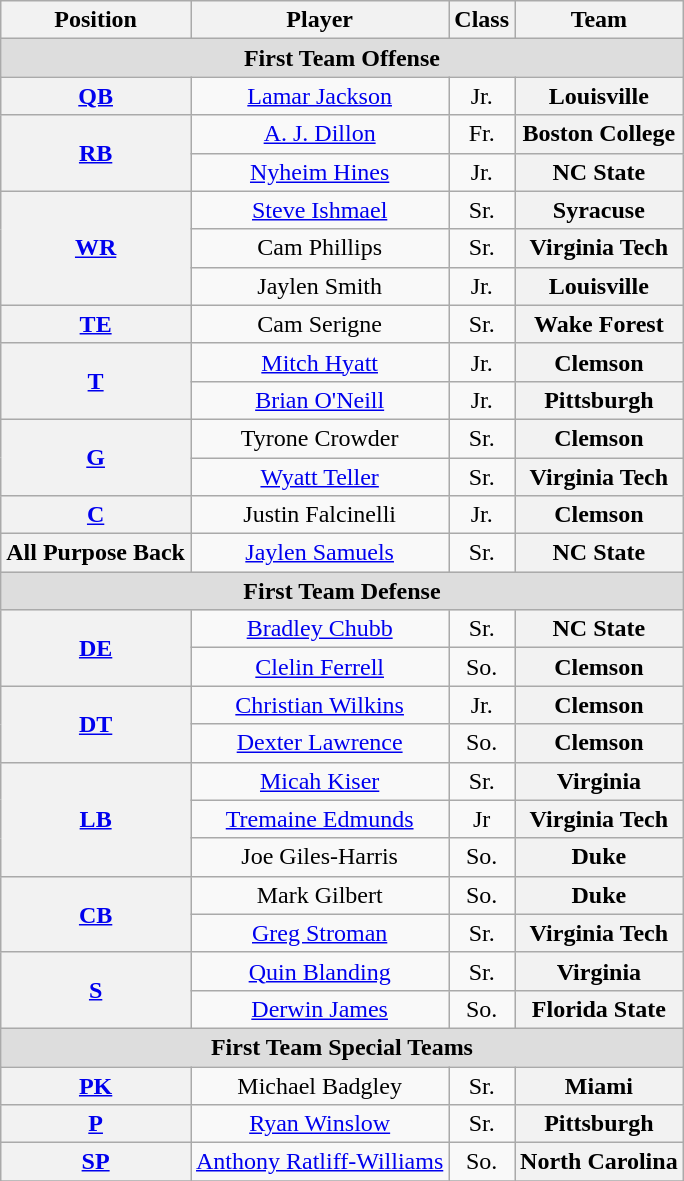<table class="wikitable">
<tr>
<th>Position</th>
<th>Player</th>
<th>Class</th>
<th>Team</th>
</tr>
<tr>
<td colspan="4" style="text-align:center; background:#ddd;"><strong>First Team Offense</strong></td>
</tr>
<tr style="text-align:center;">
<th rowspan="1"><a href='#'>QB</a></th>
<td><a href='#'>Lamar Jackson</a></td>
<td>Jr.</td>
<th style=>Louisville</th>
</tr>
<tr style="text-align:center;">
<th rowspan="2"><a href='#'>RB</a></th>
<td><a href='#'>A. J. Dillon</a></td>
<td>Fr.</td>
<th style=>Boston College</th>
</tr>
<tr style="text-align:center;">
<td><a href='#'>Nyheim Hines</a></td>
<td>Jr.</td>
<th style=>NC State</th>
</tr>
<tr style="text-align:center;">
<th rowspan="3"><a href='#'>WR</a></th>
<td><a href='#'>Steve Ishmael</a></td>
<td>Sr.</td>
<th style=>Syracuse</th>
</tr>
<tr style="text-align:center;">
<td>Cam Phillips</td>
<td>Sr.</td>
<th style=>Virginia Tech</th>
</tr>
<tr style="text-align:center;">
<td>Jaylen Smith</td>
<td>Jr.</td>
<th style=>Louisville</th>
</tr>
<tr style="text-align:center;">
<th rowspan="1"><a href='#'>TE</a></th>
<td>Cam Serigne</td>
<td>Sr.</td>
<th style=>Wake Forest</th>
</tr>
<tr style="text-align:center;">
<th rowspan="2"><a href='#'>T</a></th>
<td><a href='#'>Mitch Hyatt</a></td>
<td>Jr.</td>
<th style=>Clemson</th>
</tr>
<tr style="text-align:center;">
<td><a href='#'>Brian O'Neill</a></td>
<td>Jr.</td>
<th style=>Pittsburgh</th>
</tr>
<tr style="text-align:center;">
<th rowspan="2"><a href='#'>G</a></th>
<td>Tyrone Crowder</td>
<td>Sr.</td>
<th style=>Clemson</th>
</tr>
<tr style="text-align:center;">
<td><a href='#'>Wyatt Teller</a></td>
<td>Sr.</td>
<th style=>Virginia Tech</th>
</tr>
<tr style="text-align:center;">
<th rowspan="1"><a href='#'>C</a></th>
<td>Justin Falcinelli</td>
<td>Jr.</td>
<th style=>Clemson</th>
</tr>
<tr style="text-align:center;">
<th rowspan="1">All Purpose Back</th>
<td><a href='#'>Jaylen Samuels</a></td>
<td>Sr.</td>
<th style=>NC State</th>
</tr>
<tr style="text-align:center;">
<td colspan="4" style="text-align:center; background:#ddd;"><strong>First Team Defense</strong></td>
</tr>
<tr style="text-align:center;">
<th rowspan="2"><a href='#'>DE</a></th>
<td><a href='#'>Bradley Chubb</a></td>
<td>Sr.</td>
<th style=>NC State</th>
</tr>
<tr style="text-align:center;">
<td><a href='#'>Clelin Ferrell</a></td>
<td>So.</td>
<th style=>Clemson</th>
</tr>
<tr style="text-align:center;">
<th rowspan="2"><a href='#'>DT</a></th>
<td><a href='#'>Christian Wilkins</a></td>
<td>Jr.</td>
<th style=>Clemson</th>
</tr>
<tr style="text-align:center;">
<td><a href='#'>Dexter Lawrence</a></td>
<td>So.</td>
<th style=>Clemson</th>
</tr>
<tr style="text-align:center;">
<th rowspan="3"><a href='#'>LB</a></th>
<td><a href='#'>Micah Kiser</a></td>
<td>Sr.</td>
<th style=>Virginia</th>
</tr>
<tr style="text-align:center;">
<td><a href='#'>Tremaine Edmunds</a></td>
<td>Jr</td>
<th style=>Virginia Tech</th>
</tr>
<tr style="text-align:center;">
<td>Joe Giles-Harris</td>
<td>So.</td>
<th style=>Duke</th>
</tr>
<tr style="text-align:center;">
<th rowspan="2"><a href='#'>CB</a></th>
<td>Mark Gilbert</td>
<td>So.</td>
<th style=>Duke</th>
</tr>
<tr style="text-align:center;">
<td><a href='#'>Greg Stroman</a></td>
<td>Sr.</td>
<th style=>Virginia Tech</th>
</tr>
<tr style="text-align:center;">
<th rowspan="2"><a href='#'>S</a></th>
<td><a href='#'>Quin Blanding</a></td>
<td>Sr.</td>
<th style=>Virginia</th>
</tr>
<tr style="text-align:center;">
<td><a href='#'>Derwin James</a></td>
<td>So.</td>
<th style=>Florida State</th>
</tr>
<tr>
<td colspan="4" style="text-align:center; background:#ddd;"><strong>First Team Special Teams</strong></td>
</tr>
<tr style="text-align:center;">
<th rowspan="1"><a href='#'>PK</a></th>
<td>Michael Badgley</td>
<td>Sr.</td>
<th style=>Miami</th>
</tr>
<tr style="text-align:center;">
<th rowspan="1"><a href='#'>P</a></th>
<td><a href='#'>Ryan Winslow</a></td>
<td>Sr.</td>
<th style=>Pittsburgh</th>
</tr>
<tr style="text-align:center;">
<th rowspan="1"><a href='#'>SP</a></th>
<td><a href='#'>Anthony Ratliff-Williams</a></td>
<td>So.</td>
<th style=>North Carolina</th>
</tr>
<tr>
</tr>
</table>
